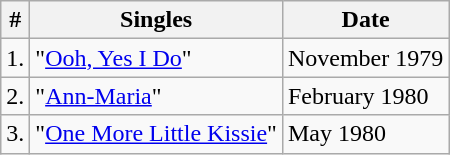<table class="wikitable">
<tr>
<th>#</th>
<th>Singles</th>
<th>Date</th>
</tr>
<tr>
<td>1.</td>
<td>"<a href='#'>Ooh, Yes I Do</a>"</td>
<td>November 1979</td>
</tr>
<tr>
<td>2.</td>
<td>"<a href='#'>Ann-Maria</a>"</td>
<td>February 1980</td>
</tr>
<tr>
<td>3.</td>
<td>"<a href='#'>One More Little Kissie</a>"</td>
<td>May 1980</td>
</tr>
</table>
